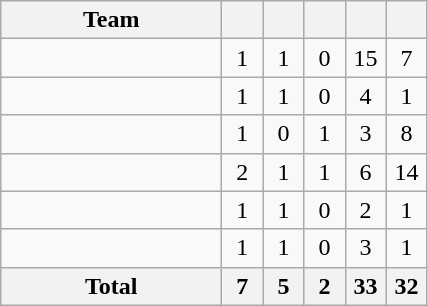<table class="wikitable">
<tr>
<th style="width:140px;">Team<br></th>
<th width=20><br></th>
<th width=20><br></th>
<th width=20><br></th>
<th width=20><br></th>
<th width=20><br></th>
</tr>
<tr style="text-align:center;">
<td style="text-align:left;"></td>
<td>1</td>
<td>1</td>
<td>0</td>
<td>15</td>
<td>7</td>
</tr>
<tr style="text-align:center;">
<td style="text-align:left;"></td>
<td>1</td>
<td>1</td>
<td>0</td>
<td>4</td>
<td>1</td>
</tr>
<tr style="text-align:center;">
<td style="text-align:left;"></td>
<td>1</td>
<td>0</td>
<td>1</td>
<td>3</td>
<td>8</td>
</tr>
<tr style="text-align:center;">
<td style="text-align:left;"></td>
<td>2</td>
<td>1</td>
<td>1</td>
<td>6</td>
<td>14</td>
</tr>
<tr style="text-align:center;">
<td style="text-align:left;"></td>
<td>1</td>
<td>1</td>
<td>0</td>
<td>2</td>
<td>1</td>
</tr>
<tr style="text-align:center;">
<td style="text-align:left;"></td>
<td>1</td>
<td>1</td>
<td>0</td>
<td>3</td>
<td>1</td>
</tr>
<tr class="sortbottom">
<th>Total</th>
<th align=center>7</th>
<th align=center>5</th>
<th align=center>2</th>
<th align=center>33</th>
<th align=center>32</th>
</tr>
</table>
